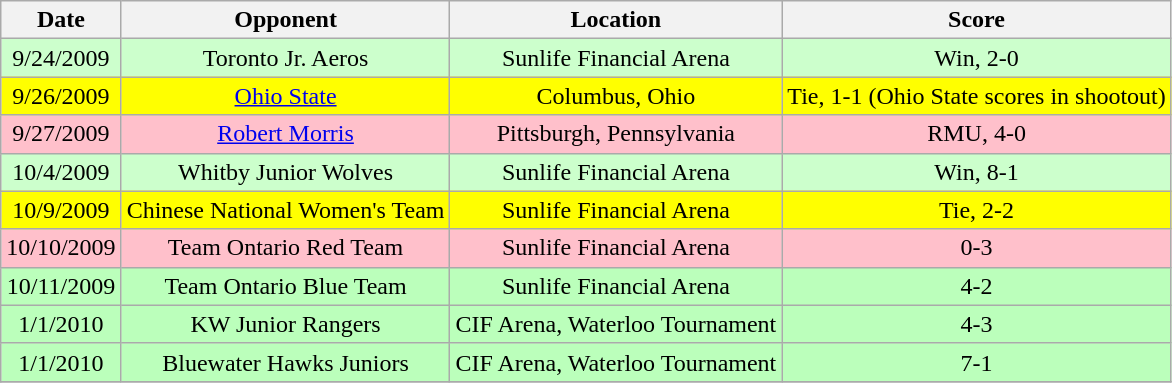<table class="wikitable">
<tr>
<th>Date</th>
<th>Opponent</th>
<th>Location</th>
<th>Score</th>
</tr>
<tr align="center" bgcolor="#ccffcc">
<td>9/24/2009</td>
<td>Toronto Jr. Aeros</td>
<td>Sunlife Financial Arena</td>
<td>Win, 2-0</td>
</tr>
<tr align="center" bgcolor="yellow">
<td>9/26/2009</td>
<td><a href='#'>Ohio State</a></td>
<td>Columbus, Ohio</td>
<td>Tie, 1-1 (Ohio State scores in shootout)</td>
</tr>
<tr align="center" bgcolor="pink">
<td>9/27/2009</td>
<td><a href='#'>Robert Morris</a></td>
<td>Pittsburgh, Pennsylvania</td>
<td>RMU, 4-0</td>
</tr>
<tr align="center" bgcolor="#ccffcc">
<td>10/4/2009</td>
<td>Whitby Junior Wolves</td>
<td>Sunlife Financial Arena</td>
<td>Win, 8-1</td>
</tr>
<tr align="center" bgcolor="yellow">
<td>10/9/2009</td>
<td>Chinese National Women's Team</td>
<td>Sunlife Financial Arena</td>
<td>Tie, 2-2</td>
</tr>
<tr align="center" bgcolor="pink">
<td>10/10/2009</td>
<td>Team Ontario Red Team</td>
<td>Sunlife Financial Arena</td>
<td>0-3</td>
</tr>
<tr align="center" bgcolor="bbffbb">
<td>10/11/2009</td>
<td>Team Ontario Blue Team</td>
<td>Sunlife Financial Arena</td>
<td>4-2</td>
</tr>
<tr align="center" bgcolor="bbffbb">
<td>1/1/2010</td>
<td>KW Junior Rangers</td>
<td>CIF Arena, Waterloo Tournament</td>
<td>4-3</td>
</tr>
<tr align="center" bgcolor="bbffbb">
<td>1/1/2010</td>
<td>Bluewater Hawks Juniors</td>
<td>CIF Arena, Waterloo Tournament</td>
<td>7-1</td>
</tr>
<tr align="center" bgcolor="">
</tr>
</table>
